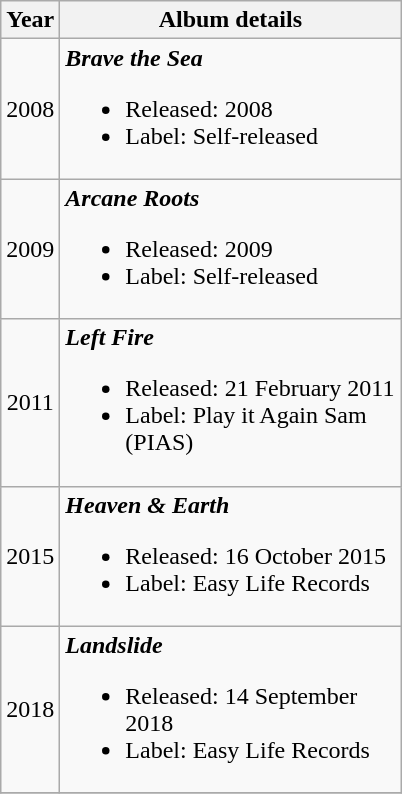<table class="wikitable">
<tr>
<th>Year</th>
<th style="width:220px;">Album details</th>
</tr>
<tr>
<td style="text-align:center;">2008</td>
<td><strong><em>Brave the Sea</em></strong><br><ul><li>Released: 2008</li><li>Label: Self-released</li></ul></td>
</tr>
<tr>
<td style="text-align:center;">2009</td>
<td><strong><em>Arcane Roots</em></strong><br><ul><li>Released: 2009</li><li>Label: Self-released</li></ul></td>
</tr>
<tr>
<td style="text-align:center;">2011</td>
<td><strong><em>Left Fire</em></strong><br><ul><li>Released: 21 February 2011</li><li>Label: Play it Again Sam (PIAS)</li></ul></td>
</tr>
<tr>
<td style="text-align:center;">2015</td>
<td><strong><em>Heaven & Earth</em></strong><br><ul><li>Released: 16 October 2015</li><li>Label: Easy Life Records</li></ul></td>
</tr>
<tr>
<td style="text-align:center;">2018</td>
<td><strong><em>Landslide</em></strong><br><ul><li>Released: 14 September 2018</li><li>Label: Easy Life Records</li></ul></td>
</tr>
<tr>
</tr>
</table>
